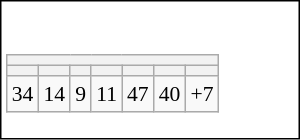<table style="float: right; margin-left: 1em; margin-bottom: 0.5em; width: 200px; border: solid 1px">
<tr>
<td><br><table class="wikitable" style="text-align: center;font-size:90%;">
<tr>
<th colspan="7"></th>
</tr>
<tr>
<th></th>
<th></th>
<th></th>
<th></th>
<th></th>
<th></th>
<th></th>
</tr>
<tr>
<td>34</td>
<td>14</td>
<td>9</td>
<td>11</td>
<td>47</td>
<td>40</td>
<td>+7</td>
</tr>
</table>
</td>
</tr>
</table>
